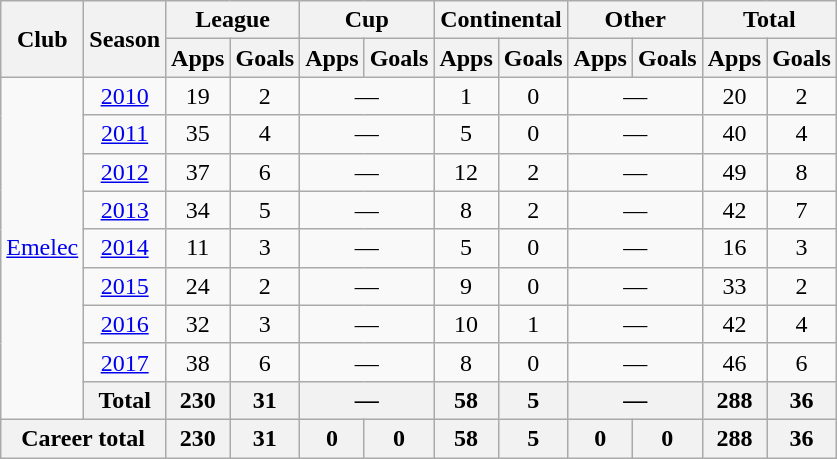<table class="wikitable" style="text-align: center;">
<tr>
<th rowspan="2">Club</th>
<th rowspan="2">Season</th>
<th colspan="2">League</th>
<th colspan="2">Cup</th>
<th colspan="2">Continental</th>
<th colspan="2">Other</th>
<th colspan="2">Total</th>
</tr>
<tr>
<th>Apps</th>
<th>Goals</th>
<th>Apps</th>
<th>Goals</th>
<th>Apps</th>
<th>Goals</th>
<th>Apps</th>
<th>Goals</th>
<th>Apps</th>
<th>Goals</th>
</tr>
<tr>
<td rowspan="9"><a href='#'>Emelec</a></td>
<td><a href='#'>2010</a></td>
<td>19</td>
<td>2</td>
<td colspan=2>—</td>
<td>1</td>
<td>0</td>
<td colspan=2>—</td>
<td>20</td>
<td>2</td>
</tr>
<tr>
<td><a href='#'>2011</a></td>
<td>35</td>
<td>4</td>
<td colspan=2>—</td>
<td>5</td>
<td>0</td>
<td colspan=2>—</td>
<td>40</td>
<td>4</td>
</tr>
<tr>
<td><a href='#'>2012</a></td>
<td>37</td>
<td>6</td>
<td colspan=2>—</td>
<td>12</td>
<td>2</td>
<td colspan=2>—</td>
<td>49</td>
<td>8</td>
</tr>
<tr>
<td><a href='#'>2013</a></td>
<td>34</td>
<td>5</td>
<td colspan=2>—</td>
<td>8</td>
<td>2</td>
<td colspan=2>—</td>
<td>42</td>
<td>7</td>
</tr>
<tr>
<td><a href='#'>2014</a></td>
<td>11</td>
<td>3</td>
<td colspan=2>—</td>
<td>5</td>
<td>0</td>
<td colspan=2>—</td>
<td>16</td>
<td>3</td>
</tr>
<tr>
<td><a href='#'>2015</a></td>
<td>24</td>
<td>2</td>
<td colspan=2>—</td>
<td>9</td>
<td>0</td>
<td colspan=2>—</td>
<td>33</td>
<td>2</td>
</tr>
<tr>
<td><a href='#'>2016</a></td>
<td>32</td>
<td>3</td>
<td colspan=2>—</td>
<td>10</td>
<td>1</td>
<td colspan=2>—</td>
<td>42</td>
<td>4</td>
</tr>
<tr>
<td><a href='#'>2017</a></td>
<td>38</td>
<td>6</td>
<td colspan=2>—</td>
<td>8</td>
<td>0</td>
<td colspan=2>—</td>
<td>46</td>
<td>6</td>
</tr>
<tr>
<th>Total</th>
<th>230</th>
<th>31</th>
<th colspan=2>—</th>
<th>58</th>
<th>5</th>
<th colspan=2>—</th>
<th>288</th>
<th>36</th>
</tr>
<tr>
<th colspan="2">Career total</th>
<th>230</th>
<th>31</th>
<th>0</th>
<th>0</th>
<th>58</th>
<th>5</th>
<th>0</th>
<th>0</th>
<th>288</th>
<th>36</th>
</tr>
</table>
